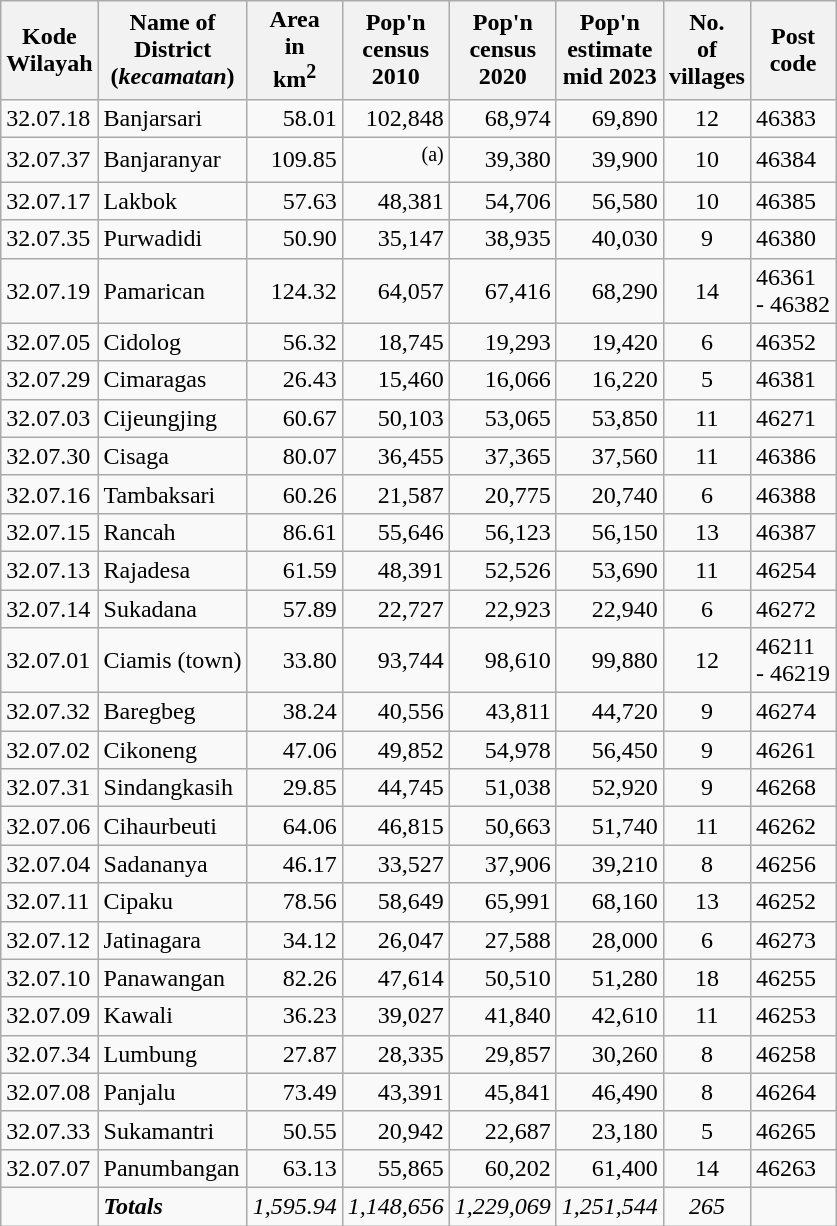<table class="sortable wikitable">
<tr>
<th>Kode <br>Wilayah</th>
<th>Name of<br>District<br>(<em>kecamatan</em>)</th>
<th>Area <br>in<br>km<sup>2</sup></th>
<th>Pop'n<br>census<br>2010</th>
<th>Pop'n<br>census<br>2020</th>
<th>Pop'n<br>estimate<br>mid 2023</th>
<th>No.<br>of<br>villages</th>
<th>Post<br>code</th>
</tr>
<tr>
<td>32.07.18</td>
<td>Banjarsari</td>
<td align="right">58.01</td>
<td align="right">102,848</td>
<td align="right">68,974</td>
<td align="right">69,890</td>
<td align="center">12</td>
<td>46383</td>
</tr>
<tr>
<td>32.07.37</td>
<td>Banjaranyar</td>
<td align="right">109.85</td>
<td align="right"><sup>(a)</sup></td>
<td align="right">39,380</td>
<td align="right">39,900</td>
<td align="center">10</td>
<td>46384</td>
</tr>
<tr>
<td>32.07.17</td>
<td>Lakbok</td>
<td align="right">57.63</td>
<td align="right">48,381</td>
<td align="right">54,706</td>
<td align="right">56,580</td>
<td align="center">10</td>
<td>46385</td>
</tr>
<tr>
<td>32.07.35</td>
<td>Purwadidi</td>
<td align="right">50.90</td>
<td align="right">35,147</td>
<td align="right">38,935</td>
<td align="right">40,030</td>
<td align="center">9</td>
<td>46380</td>
</tr>
<tr>
<td>32.07.19</td>
<td>Pamarican</td>
<td align="right">124.32</td>
<td align="right">64,057</td>
<td align="right">67,416</td>
<td align="right">68,290</td>
<td align="center">14</td>
<td>46361<br>- 46382</td>
</tr>
<tr>
<td>32.07.05</td>
<td>Cidolog</td>
<td align="right">56.32</td>
<td align="right">18,745</td>
<td align="right">19,293</td>
<td align="right">19,420</td>
<td align="center">6</td>
<td>46352</td>
</tr>
<tr>
<td>32.07.29</td>
<td>Cimaragas</td>
<td align="right">26.43</td>
<td align="right">15,460</td>
<td align="right">16,066</td>
<td align="right">16,220</td>
<td align="center">5</td>
<td>46381</td>
</tr>
<tr>
<td>32.07.03</td>
<td>Cijeungjing</td>
<td align="right">60.67</td>
<td align="right">50,103</td>
<td align="right">53,065</td>
<td align="right">53,850</td>
<td align="center">11</td>
<td>46271</td>
</tr>
<tr>
<td>32.07.30</td>
<td>Cisaga</td>
<td align="right">80.07</td>
<td align="right">36,455</td>
<td align="right">37,365</td>
<td align="right">37,560</td>
<td align="center">11</td>
<td>46386</td>
</tr>
<tr>
<td>32.07.16</td>
<td>Tambaksari</td>
<td align="right">60.26</td>
<td align="right">21,587</td>
<td align="right">20,775</td>
<td align="right">20,740</td>
<td align="center">6</td>
<td>46388</td>
</tr>
<tr>
<td>32.07.15</td>
<td>Rancah</td>
<td align="right">86.61</td>
<td align="right">55,646</td>
<td align="right">56,123</td>
<td align="right">56,150</td>
<td align="center">13</td>
<td>46387</td>
</tr>
<tr>
<td>32.07.13</td>
<td>Rajadesa</td>
<td align="right">61.59</td>
<td align="right">48,391</td>
<td align="right">52,526</td>
<td align="right">53,690</td>
<td align="center">11</td>
<td>46254</td>
</tr>
<tr>
<td>32.07.14</td>
<td>Sukadana</td>
<td align="right">57.89</td>
<td align="right">22,727</td>
<td align="right">22,923</td>
<td align="right">22,940</td>
<td align="center">6</td>
<td>46272</td>
</tr>
<tr>
<td>32.07.01</td>
<td>Ciamis (town)</td>
<td align="right">33.80</td>
<td align="right">93,744</td>
<td align="right">98,610</td>
<td align="right">99,880</td>
<td align="center">12</td>
<td>46211<br>- 46219</td>
</tr>
<tr>
<td>32.07.32</td>
<td>Baregbeg</td>
<td align="right">38.24</td>
<td align="right">40,556</td>
<td align="right">43,811</td>
<td align="right">44,720</td>
<td align="center">9</td>
<td>46274</td>
</tr>
<tr>
<td>32.07.02</td>
<td>Cikoneng</td>
<td align="right">47.06</td>
<td align="right">49,852</td>
<td align="right">54,978</td>
<td align="right">56,450</td>
<td align="center">9</td>
<td>46261</td>
</tr>
<tr>
<td>32.07.31</td>
<td>Sindangkasih</td>
<td align="right">29.85</td>
<td align="right">44,745</td>
<td align="right">51,038</td>
<td align="right">52,920</td>
<td align="center">9</td>
<td>46268</td>
</tr>
<tr>
<td>32.07.06</td>
<td>Cihaurbeuti</td>
<td align="right">64.06</td>
<td align="right">46,815</td>
<td align="right">50,663</td>
<td align="right">51,740</td>
<td align="center">11</td>
<td>46262</td>
</tr>
<tr>
<td>32.07.04</td>
<td>Sadananya</td>
<td align="right">46.17</td>
<td align="right">33,527</td>
<td align="right">37,906</td>
<td align="right">39,210</td>
<td align="center">8</td>
<td>46256</td>
</tr>
<tr>
<td>32.07.11</td>
<td>Cipaku</td>
<td align="right">78.56</td>
<td align="right">58,649</td>
<td align="right">65,991</td>
<td align="right">68,160</td>
<td align="center">13</td>
<td>46252</td>
</tr>
<tr>
<td>32.07.12</td>
<td>Jatinagara</td>
<td align="right">34.12</td>
<td align="right">26,047</td>
<td align="right">27,588</td>
<td align="right">28,000</td>
<td align="center">6</td>
<td>46273</td>
</tr>
<tr>
<td>32.07.10</td>
<td>Panawangan</td>
<td align="right">82.26</td>
<td align="right">47,614</td>
<td align="right">50,510</td>
<td align="right">51,280</td>
<td align="center">18</td>
<td>46255</td>
</tr>
<tr>
<td>32.07.09</td>
<td>Kawali</td>
<td align="right">36.23</td>
<td align="right">39,027</td>
<td align="right">41,840</td>
<td align="right">42,610</td>
<td align="center">11</td>
<td>46253</td>
</tr>
<tr>
<td>32.07.34</td>
<td>Lumbung</td>
<td align="right">27.87</td>
<td align="right">28,335</td>
<td align="right">29,857</td>
<td align="right">30,260</td>
<td align="center">8</td>
<td>46258</td>
</tr>
<tr>
<td>32.07.08</td>
<td>Panjalu</td>
<td align="right">73.49</td>
<td align="right">43,391</td>
<td align="right">45,841</td>
<td align="right">46,490</td>
<td align="center">8</td>
<td>46264</td>
</tr>
<tr>
<td>32.07.33</td>
<td>Sukamantri</td>
<td align="right">50.55</td>
<td align="right">20,942</td>
<td align="right">22,687</td>
<td align="right">23,180</td>
<td align="center">5</td>
<td>46265</td>
</tr>
<tr>
<td>32.07.07</td>
<td>Panumbangan</td>
<td align="right">63.13</td>
<td align="right">55,865</td>
<td align="right">60,202</td>
<td align="right">61,400</td>
<td align="center">14</td>
<td>46263</td>
</tr>
<tr>
<td></td>
<td><strong><em>Totals</em></strong></td>
<td align="right"><em>1,595.94</em></td>
<td align="right"><em>1,148,656</em></td>
<td align="right"><em>1,229,069</em></td>
<td align="right"><em>1,251,544</em></td>
<td align="center"><em>265</em></td>
<td></td>
</tr>
</table>
